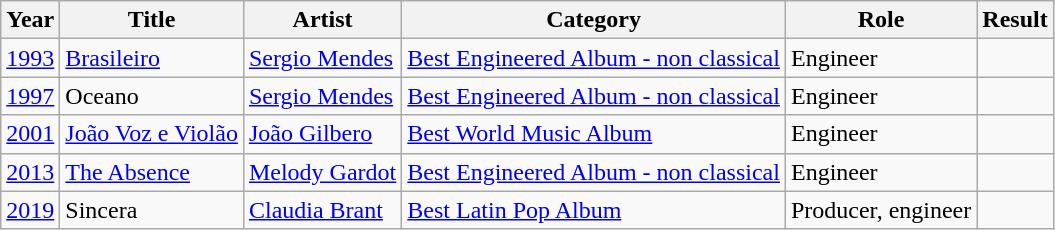<table class="wikitable sortable">
<tr>
<th>Year</th>
<th>Title</th>
<th>Artist</th>
<th>Category</th>
<th>Role</th>
<th>Result</th>
</tr>
<tr>
<td><a href='#'>1993</a></td>
<td><a href='#'>Brasileiro</a></td>
<td><a href='#'>Sergio Mendes</a></td>
<td><a href='#'>Best Engineered Album - non classical</a></td>
<td>Engineer</td>
<td></td>
</tr>
<tr>
<td><a href='#'>1997</a></td>
<td>Oceano</td>
<td><a href='#'>Sergio Mendes</a></td>
<td><a href='#'>Best Engineered Album - non classical</a></td>
<td>Engineer</td>
<td></td>
</tr>
<tr>
<td><a href='#'>2001</a></td>
<td><a href='#'>João Voz e Violão</a></td>
<td><a href='#'>João Gilbero</a></td>
<td><a href='#'>Best World Music Album</a></td>
<td>Engineer</td>
<td></td>
</tr>
<tr>
<td><a href='#'>2013</a></td>
<td><a href='#'>The Absence</a></td>
<td><a href='#'>Melody Gardot</a></td>
<td><a href='#'>Best Engineered Album - non classical</a></td>
<td>Engineer</td>
<td></td>
</tr>
<tr>
<td><a href='#'>2019</a></td>
<td>Sincera</td>
<td><a href='#'>Claudia Brant</a></td>
<td><a href='#'>Best Latin Pop Album</a></td>
<td>Producer, engineer</td>
<td></td>
</tr>
</table>
